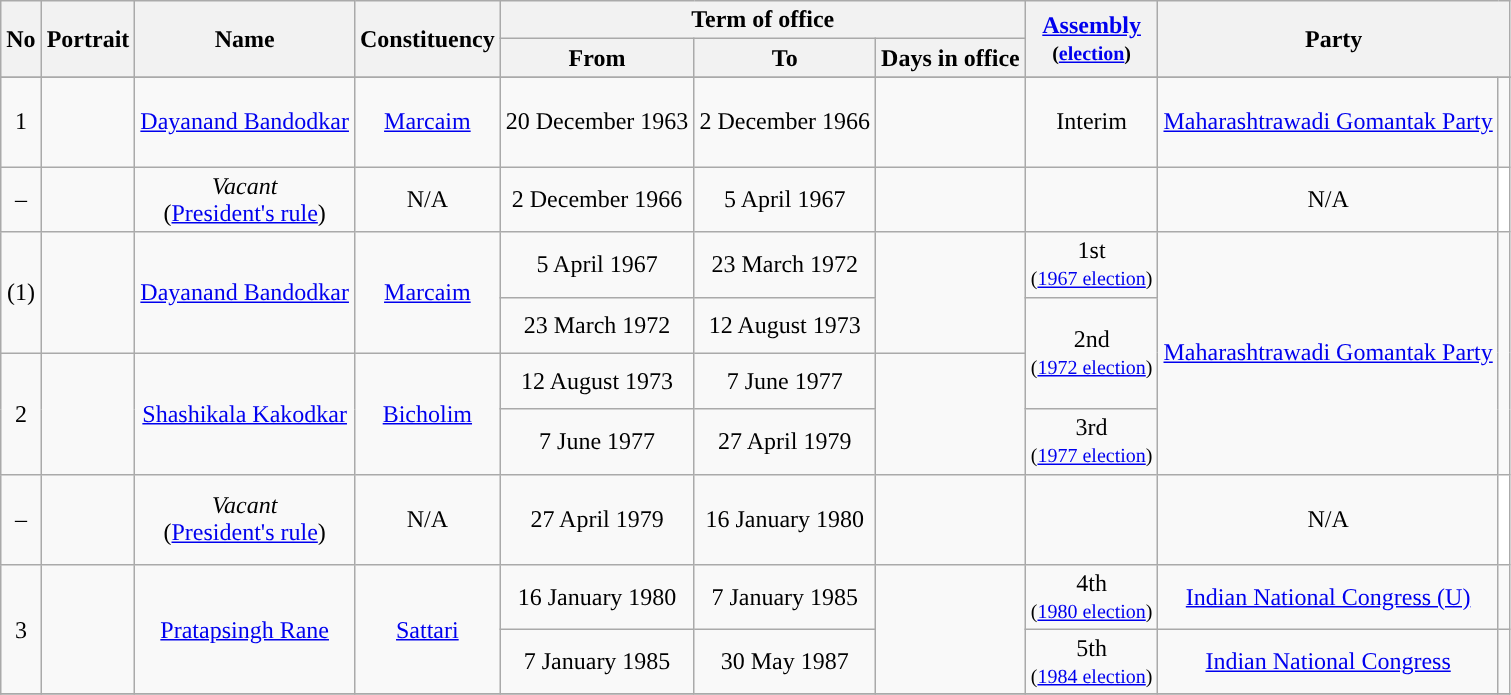<table class="wikitable" style="text-align:center">
<tr>
<th rowspan="2">No</th>
<th rowspan="2">Portrait</th>
<th rowspan="2">Name</th>
<th rowspan="2">Constituency</th>
<th colspan="3">Term of office</th>
<th rowspan="2"><a href='#'>Assembly</a><br><small>(<a href='#'>election</a>)</small></th>
<th colspan="2" rowspan="2">Party</th>
</tr>
<tr>
<th>From</th>
<th>To</th>
<th>Days in office</th>
</tr>
<tr>
</tr>
<tr align="center" style="height: 60px;">
<td>1</td>
<td></td>
<td><a href='#'>Dayanand Bandodkar</a></td>
<td><a href='#'>Marcaim</a></td>
<td>20 December 1963</td>
<td>2 December 1966</td>
<td></td>
<td>Interim</td>
<td><a href='#'>Maharashtrawadi Gomantak Party</a></td>
<td style="background-color: "></td>
</tr>
<tr>
<td>–</td>
<td></td>
<td><em>Vacant</em><br>(<a href='#'>President's rule</a>)</td>
<td>N/A</td>
<td>2 December 1966</td>
<td>5 April 1967</td>
<td></td>
<td></td>
<td>N/A</td>
<td style="background-color: white"></td>
</tr>
<tr align="center">
<td rowspan="2">(1)</td>
<td rowspan="2"></td>
<td rowspan="2"><a href='#'>Dayanand Bandodkar</a></td>
<td rowspan="2"><a href='#'>Marcaim</a></td>
<td style="height: 30px;">5 April 1967</td>
<td>23 March 1972</td>
<td rowspan="2"></td>
<td>1st<br><small>(<a href='#'>1967 election</a>)</small></td>
<td rowspan="4"><a href='#'>Maharashtrawadi Gomantak Party</a></td>
<td rowspan="4" style="background-color: "></td>
</tr>
<tr align="center">
<td style="height: 30px;">23 March 1972</td>
<td>12 August 1973</td>
<td rowspan="2">2nd<br><small>(<a href='#'>1972 election</a>)</small></td>
</tr>
<tr align="center">
<td rowspan="2">2</td>
<td rowspan="2"></td>
<td rowspan="2"><a href='#'>Shashikala Kakodkar</a></td>
<td rowspan="2"><a href='#'>Bicholim</a></td>
<td style="height: 30px;">12 August 1973</td>
<td>7 June 1977</td>
<td rowspan="2"></td>
</tr>
<tr align="center">
<td style="height: 30px;">7 June 1977</td>
<td>27 April 1979</td>
<td>3rd<br><small>(<a href='#'>1977 election</a>)</small></td>
</tr>
<tr align="center" style="height: 60px;">
<td>–</td>
<td></td>
<td><em>Vacant</em><br>(<a href='#'>President's rule</a>)</td>
<td>N/A</td>
<td>27 April 1979</td>
<td>16 January 1980</td>
<td></td>
<td></td>
<td>N/A</td>
<td style="background-color: white"></td>
</tr>
<tr align="center">
<td rowspan="2">3</td>
<td rowspan="2"></td>
<td rowspan="2"><a href='#'>Pratapsingh Rane</a></td>
<td rowspan="2"><a href='#'>Sattari</a></td>
<td style="height: 30px;">16 January 1980</td>
<td>7 January 1985</td>
<td rowspan="2"></td>
<td>4th<br><small>(<a href='#'>1980 election</a>)</small></td>
<td><a href='#'>Indian National Congress (U)</a></td>
<td style="background-color:"></td>
</tr>
<tr align="center">
<td style="height: 30px;">7 January 1985</td>
<td>30 May 1987</td>
<td>5th<br><small>(<a href='#'>1984 election</a>)</small></td>
<td><a href='#'>Indian National Congress</a></td>
<td style="background-color: "></td>
</tr>
<tr>
</tr>
</table>
